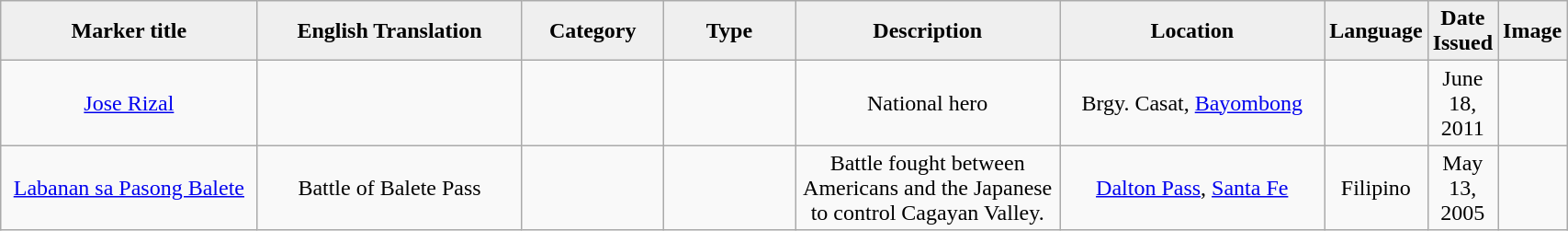<table class="wikitable" style="width:90%; text-align:center;">
<tr>
<th style="width:20%; background:#efefef;">Marker title</th>
<th style="width:20%; background:#efefef;">English Translation</th>
<th style="width:10%; background:#efefef;">Category</th>
<th style="width:10%; background:#efefef;">Type</th>
<th style="width:20%; background:#efefef;">Description</th>
<th style="width:20%; background:#efefef;">Location</th>
<th style="width:10%; background:#efefef;">Language</th>
<th style="width:10%; background:#efefef;">Date Issued</th>
<th style="width:10%; background:#efefef;">Image</th>
</tr>
<tr>
<td><a href='#'>Jose Rizal</a></td>
<td></td>
<td></td>
<td></td>
<td>National hero</td>
<td>Brgy. Casat, <a href='#'>Bayombong</a></td>
<td></td>
<td>June 18, 2011</td>
<td></td>
</tr>
<tr>
<td><a href='#'>Labanan sa Pasong Balete</a></td>
<td>Battle of Balete Pass</td>
<td></td>
<td></td>
<td>Battle fought between Americans and the Japanese to control Cagayan Valley.</td>
<td><a href='#'>Dalton Pass</a>, <a href='#'>Santa Fe</a></td>
<td>Filipino</td>
<td>May 13, 2005</td>
<td></td>
</tr>
</table>
